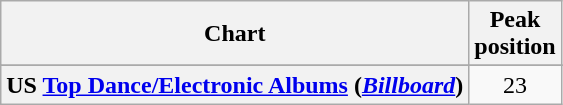<table class="wikitable sortable plainrowheaders" style="text-align:center;" border="1">
<tr>
<th scope="col">Chart</th>
<th scope="col">Peak<br>position</th>
</tr>
<tr>
</tr>
<tr>
<th scope="row">US <a href='#'>Top Dance/Electronic Albums</a> (<em><a href='#'>Billboard</a></em>)</th>
<td>23</td>
</tr>
</table>
